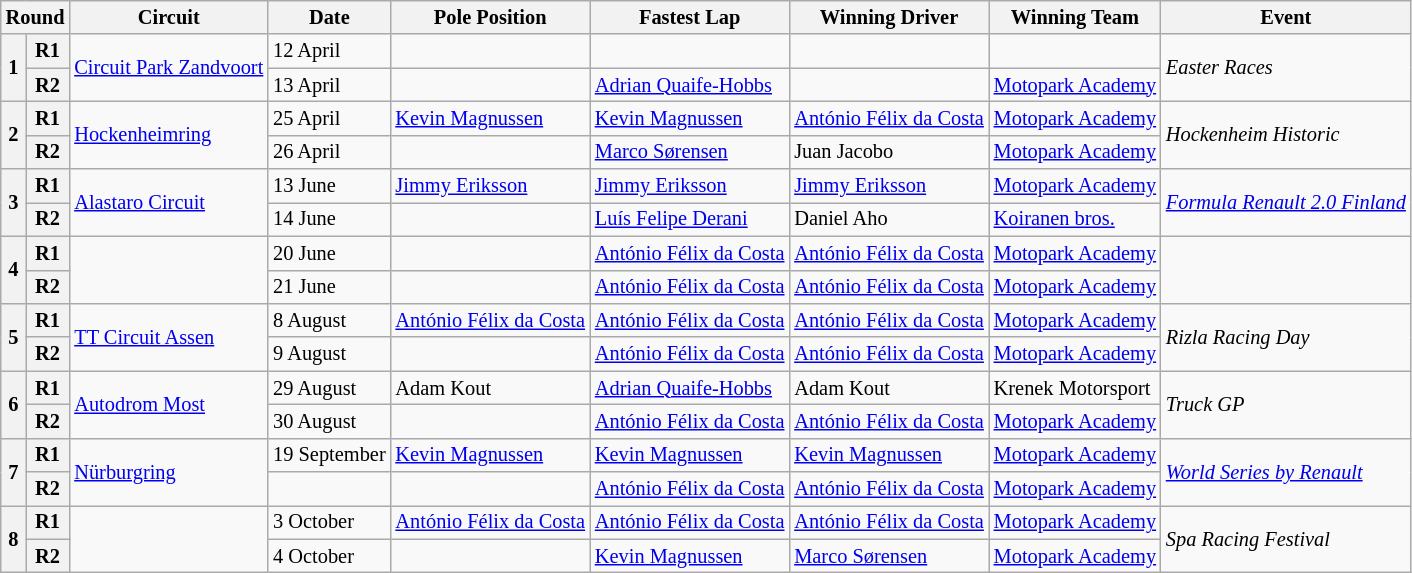<table class="wikitable" style="font-size:85%">
<tr>
<th colspan=2>Round</th>
<th>Circuit</th>
<th>Date</th>
<th>Pole Position</th>
<th>Fastest Lap</th>
<th>Winning Driver</th>
<th>Winning Team</th>
<th>Event</th>
</tr>
<tr>
<th rowspan=2>1</th>
<th>R1</th>
<td rowspan=2> <a href='#'>Circuit Park Zandvoort</a></td>
<td>12 April</td>
<td></td>
<td></td>
<td></td>
<td></td>
<td rowspan=2><em>Easter Races</em></td>
</tr>
<tr>
<th>R2</th>
<td>13 April</td>
<td></td>
<td> <a href='#'>Adrian Quaife-Hobbs</a></td>
<td></td>
<td> <a href='#'>Motopark Academy</a></td>
</tr>
<tr>
<th rowspan=2>2</th>
<th>R1</th>
<td rowspan=2> <a href='#'>Hockenheimring</a></td>
<td>25 April</td>
<td> <a href='#'>Kevin Magnussen</a></td>
<td> <a href='#'>Kevin Magnussen</a></td>
<td> <a href='#'>António Félix da Costa</a></td>
<td> <a href='#'>Motopark Academy</a></td>
<td rowspan=2><em>Hockenheim Historic</em></td>
</tr>
<tr>
<th>R2</th>
<td>26 April</td>
<td></td>
<td> <a href='#'>Marco Sørensen</a></td>
<td> Juan Jacobo</td>
<td> <a href='#'>Motopark Academy</a></td>
</tr>
<tr>
<th rowspan=2>3</th>
<th>R1</th>
<td rowspan=2> <a href='#'>Alastaro Circuit</a></td>
<td>13 June</td>
<td> <a href='#'>Jimmy Eriksson</a></td>
<td> <a href='#'>Jimmy Eriksson</a></td>
<td> <a href='#'>Jimmy Eriksson</a></td>
<td> <a href='#'>Motopark Academy</a></td>
<td rowspan=2><em><a href='#'>Formula Renault 2.0 Finland</a></em></td>
</tr>
<tr>
<th>R2</th>
<td>14 June</td>
<td></td>
<td> <a href='#'>Luís Felipe Derani</a></td>
<td> Daniel Aho</td>
<td> <a href='#'>Koiranen bros.</a></td>
</tr>
<tr>
<th rowspan=2>4</th>
<th>R1</th>
<td rowspan=2></td>
<td>20 June</td>
<td></td>
<td> <a href='#'>António Félix da Costa</a></td>
<td> <a href='#'>António Félix da Costa</a></td>
<td> <a href='#'>Motopark Academy</a></td>
<td rowspan=2></td>
</tr>
<tr>
<th>R2</th>
<td>21 June</td>
<td></td>
<td> <a href='#'>António Félix da Costa</a></td>
<td> <a href='#'>António Félix da Costa</a></td>
<td> <a href='#'>Motopark Academy</a></td>
</tr>
<tr>
<th rowspan=2>5</th>
<th>R1</th>
<td rowspan=2> <a href='#'>TT Circuit Assen</a></td>
<td>8 August</td>
<td> <a href='#'>António Félix da Costa</a></td>
<td> <a href='#'>António Félix da Costa</a></td>
<td> <a href='#'>António Félix da Costa</a></td>
<td> <a href='#'>Motopark Academy</a></td>
<td rowspan=2><em>Rizla Racing Day</em></td>
</tr>
<tr>
<th>R2</th>
<td>9 August</td>
<td></td>
<td> <a href='#'>António Félix da Costa</a></td>
<td> <a href='#'>António Félix da Costa</a></td>
<td> <a href='#'>Motopark Academy</a></td>
</tr>
<tr>
<th rowspan=2>6</th>
<th>R1</th>
<td rowspan=2> <a href='#'>Autodrom Most</a></td>
<td>29 August</td>
<td> Adam Kout</td>
<td> <a href='#'>Adrian Quaife-Hobbs</a></td>
<td> Adam Kout</td>
<td> Krenek Motorsport</td>
<td rowspan=2><em>Truck GP</em></td>
</tr>
<tr>
<th>R2</th>
<td>30 August</td>
<td></td>
<td> <a href='#'>António Félix da Costa</a></td>
<td> <a href='#'>António Félix da Costa</a></td>
<td> <a href='#'>Motopark Academy</a></td>
</tr>
<tr>
<th rowspan=2>7</th>
<th>R1</th>
<td rowspan=2> <a href='#'>Nürburgring</a></td>
<td>19 September</td>
<td> <a href='#'>Kevin Magnussen</a></td>
<td> <a href='#'>Kevin Magnussen</a></td>
<td> <a href='#'>Kevin Magnussen</a></td>
<td> <a href='#'>Motopark Academy</a></td>
<td rowspan=2><em><a href='#'>World Series by Renault</a></em></td>
</tr>
<tr>
<th>R2</th>
<td></td>
<td></td>
<td> <a href='#'>António Félix da Costa</a></td>
<td> <a href='#'>António Félix da Costa</a></td>
<td> <a href='#'>Motopark Academy</a></td>
</tr>
<tr>
<th rowspan=2>8</th>
<th>R1</th>
<td rowspan=2></td>
<td>3 October</td>
<td> <a href='#'>António Félix da Costa</a></td>
<td> <a href='#'>António Félix da Costa</a></td>
<td> <a href='#'>António Félix da Costa</a></td>
<td> <a href='#'>Motopark Academy</a></td>
<td rowspan=2><em>Spa Racing Festival</em></td>
</tr>
<tr>
<th>R2</th>
<td>4 October</td>
<td></td>
<td> <a href='#'>Kevin Magnussen</a></td>
<td> <a href='#'>Marco Sørensen</a></td>
<td> <a href='#'>Motopark Academy</a></td>
</tr>
</table>
